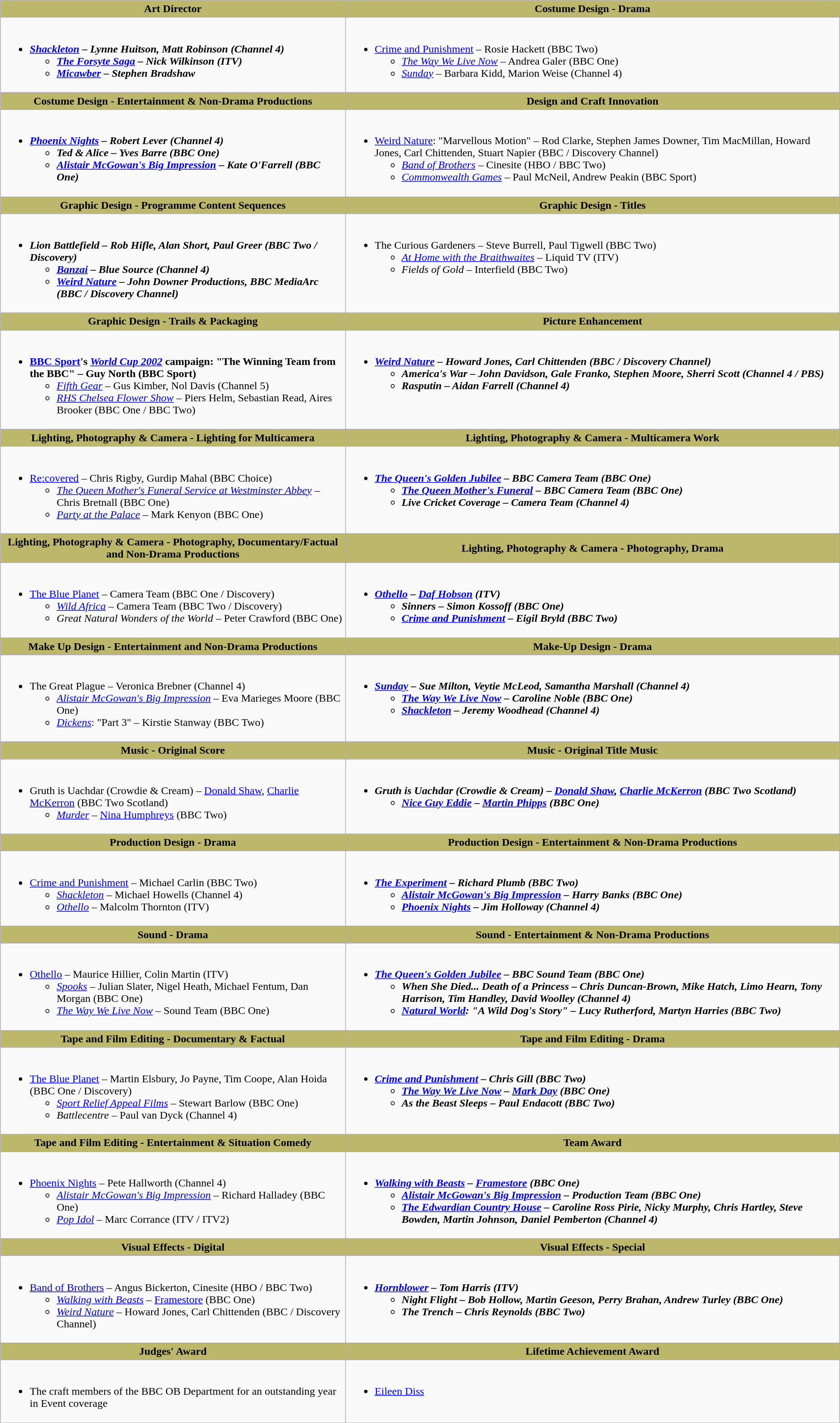<table class=wikitable>
<tr>
<th style="background:#BDB76B;" width:50%">Art Director</th>
<th style="background:#BDB76B;" width:50%">Costume Design - Drama</th>
</tr>
<tr>
<td valign="top"><br><ul><li><strong><em><a href='#'>Shackleton</a><em> – Lynne Huitson, Matt Robinson (Channel 4)<strong><ul><li></em><a href='#'>The Forsyte Saga</a><em> – Nick Wilkinson (ITV)</li><li></em><a href='#'>Micawber</a><em> – Stephen Bradshaw</li></ul></li></ul></td>
<td valign="top"><br><ul><li></em></strong><a href='#'>Crime and Punishment</a></em> – Rosie Hackett (BBC Two)</strong><ul><li><em><a href='#'>The Way We Live Now</a></em> – Andrea Galer (BBC One)</li><li><em><a href='#'>Sunday</a></em> – Barbara Kidd, Marion Weise (Channel 4)</li></ul></li></ul></td>
</tr>
<tr>
<th style="background:#BDB76B;" width:50%">Costume Design - Entertainment & Non-Drama Productions</th>
<th style="background:#BDB76B;" width:50%">Design and Craft Innovation</th>
</tr>
<tr>
<td valign="top"><br><ul><li><strong><em><a href='#'>Phoenix Nights</a><em> – Robert Lever (Channel 4)<strong><ul><li></em>Ted & Alice<em> – Yves Barre (BBC One)</li><li></em><a href='#'>Alistair McGowan's Big Impression</a><em> – Kate O'Farrell (BBC One)</li></ul></li></ul></td>
<td valign="top"><br><ul><li></em></strong><a href='#'>Weird Nature</a></em>: "Marvellous Motion" – Rod Clarke, Stephen James Downer, Tim MacMillan, Howard Jones, Carl Chittenden, Stuart Napier (BBC / Discovery Channel)</strong><ul><li><em><a href='#'>Band of Brothers</a></em> – Cinesite (HBO / BBC Two)</li><li><em><a href='#'>Commonwealth Games</a></em> – Paul McNeil, Andrew Peakin (BBC Sport)</li></ul></li></ul></td>
</tr>
<tr>
<th style="background:#BDB76B;" width:50%">Graphic Design - Programme Content Sequences</th>
<th style="background:#BDB76B;" width:50%">Graphic Design - Titles</th>
</tr>
<tr>
<td valign="top"><br><ul><li><strong><em>Lion Battlefield<em> – Rob Hifle, Alan Short, Paul Greer (BBC Two / Discovery)<strong><ul><li></em><a href='#'>Banzai</a><em> – Blue Source (Channel 4)</li><li></em><a href='#'>Weird Nature</a><em> – John Downer Productions, BBC MediaArc (BBC / Discovery Channel)</li></ul></li></ul></td>
<td valign="top"><br><ul><li></em></strong>The Curious Gardeners</em> – Steve Burrell, Paul Tigwell (BBC Two)</strong><ul><li><em><a href='#'>At Home with the Braithwaites</a></em> – Liquid TV (ITV)</li><li><em>Fields of Gold</em> – Interfield (BBC Two)</li></ul></li></ul></td>
</tr>
<tr>
<th style="background:#BDB76B;" width:50%">Graphic Design - Trails & Packaging</th>
<th style="background:#BDB76B;" width:50%">Picture Enhancement</th>
</tr>
<tr>
<td valign="top"><br><ul><li><strong><a href='#'>BBC Sport</a>'s <em><a href='#'>World Cup 2002</a></em> campaign: "The Winning Team from the BBC" – Guy North (BBC Sport)</strong><ul><li><em><a href='#'>Fifth Gear</a></em> – Gus Kimber, Nol Davis (Channel 5)</li><li><em><a href='#'>RHS Chelsea Flower Show</a></em> – Piers Helm, Sebastian Read, Aires Brooker (BBC One / BBC Two)</li></ul></li></ul></td>
<td valign="top"><br><ul><li><strong><em><a href='#'>Weird Nature</a><em> – Howard Jones, Carl Chittenden (BBC / Discovery Channel)<strong><ul><li></em>America's War<em> – John Davidson, Gale Franko, Stephen Moore, Sherri Scott (Channel 4 / PBS)</li><li></em>Rasputin<em> – Aidan Farrell (Channel 4)</li></ul></li></ul></td>
</tr>
<tr>
<th style="background:#BDB76B;" width:50%">Lighting, Photography & Camera - Lighting for Multicamera</th>
<th style="background:#BDB76B;" width:50%">Lighting, Photography & Camera - Multicamera Work</th>
</tr>
<tr>
<td valign="top"><br><ul><li></em></strong><a href='#'>Re:covered</a></em> – Chris Rigby, Gurdip Mahal (BBC Choice)</strong><ul><li><em><a href='#'>The Queen Mother's Funeral Service at Westminster Abbey</a></em> – Chris Bretnall (BBC One)</li><li><em><a href='#'>Party at the Palace</a></em> – Mark Kenyon (BBC One)</li></ul></li></ul></td>
<td valign="top"><br><ul><li><strong><em><a href='#'>The Queen's Golden Jubilee</a><em> – BBC Camera Team (BBC One)<strong><ul><li></em><a href='#'>The Queen Mother's Funeral</a><em> – BBC Camera Team (BBC One)</li><li></em>Live Cricket Coverage<em> – Camera Team (Channel 4)</li></ul></li></ul></td>
</tr>
<tr>
<th style="background:#BDB76B;" width:50%">Lighting, Photography & Camera - Photography, Documentary/Factual and Non-Drama Productions</th>
<th style="background:#BDB76B;" width:50%">Lighting, Photography & Camera - Photography, Drama</th>
</tr>
<tr>
<td valign="top"><br><ul><li></em></strong><a href='#'>The Blue Planet</a></em> – Camera Team (BBC One / Discovery)</strong><ul><li><em><a href='#'>Wild Africa</a></em> – Camera Team (BBC Two / Discovery)</li><li><em>Great Natural Wonders of the World</em> – Peter Crawford (BBC One)</li></ul></li></ul></td>
<td valign="top"><br><ul><li><strong><em><a href='#'>Othello</a><em> – <a href='#'>Daf Hobson</a> (ITV)<strong><ul><li></em>Sinners<em> – Simon Kossoff (BBC One)</li><li></em><a href='#'>Crime and Punishment</a><em> – Eigil Bryld (BBC Two)</li></ul></li></ul></td>
</tr>
<tr>
<th style="background:#BDB76B;" width:50%">Make Up Design - Entertainment and Non-Drama Productions</th>
<th style="background:#BDB76B;" width:50%">Make-Up Design - Drama</th>
</tr>
<tr>
<td valign="top"><br><ul><li></em></strong>The Great Plague</em> – Veronica Brebner (Channel 4)</strong><ul><li><em><a href='#'>Alistair McGowan's Big Impression</a></em> – Eva Marieges Moore (BBC One)</li><li><em><a href='#'>Dickens</a></em>: "Part 3" – Kirstie Stanway (BBC Two)</li></ul></li></ul></td>
<td valign="top"><br><ul><li><strong><em><a href='#'>Sunday</a><em> – Sue Milton, Veytie McLeod, Samantha Marshall (Channel 4)<strong><ul><li></em><a href='#'>The Way We Live Now</a><em> – Caroline Noble (BBC One)</li><li></em><a href='#'>Shackleton</a><em> – Jeremy Woodhead (Channel 4)</li></ul></li></ul></td>
</tr>
<tr>
<th style="background:#BDB76B;" width:50%">Music - Original Score</th>
<th style="background:#BDB76B;" width:50%">Music - Original Title Music</th>
</tr>
<tr>
<td valign="top"><br><ul><li></em></strong>Gruth is Uachdar (Crowdie & Cream)</em> – <a href='#'>Donald Shaw</a>, <a href='#'>Charlie McKerron</a> (BBC Two Scotland)</strong><ul><li><em><a href='#'>Murder</a></em> – <a href='#'>Nina Humphreys</a> (BBC Two)</li></ul></li></ul></td>
<td valign="top"><br><ul><li><strong><em>Gruth is Uachdar (Crowdie & Cream)<em> – <a href='#'>Donald Shaw</a>, <a href='#'>Charlie McKerron</a> (BBC Two Scotland)<strong><ul><li></em><a href='#'>Nice Guy Eddie</a><em> – <a href='#'>Martin Phipps</a> (BBC One)</li></ul></li></ul></td>
</tr>
<tr>
<th style="background:#BDB76B;" width:50%">Production Design - Drama</th>
<th style="background:#BDB76B;" width:50%">Production Design - Entertainment & Non-Drama Productions</th>
</tr>
<tr>
<td valign="top"><br><ul><li></em></strong><a href='#'>Crime and Punishment</a></em> – Michael Carlin (BBC Two)</strong><ul><li><em><a href='#'>Shackleton</a></em> – Michael Howells (Channel 4)</li><li><em><a href='#'>Othello</a></em> – Malcolm Thornton (ITV)</li></ul></li></ul></td>
<td valign="top"><br><ul><li><strong><em><a href='#'>The Experiment</a><em> – Richard Plumb (BBC Two)<strong><ul><li></em><a href='#'>Alistair McGowan's Big Impression</a><em> – Harry Banks (BBC One)</li><li></em><a href='#'>Phoenix Nights</a><em> – Jim Holloway (Channel 4)</li></ul></li></ul></td>
</tr>
<tr>
<th style="background:#BDB76B;" width:50%">Sound - Drama</th>
<th style="background:#BDB76B;" width:50%">Sound - Entertainment & Non-Drama Productions</th>
</tr>
<tr>
<td valign="top"><br><ul><li></em></strong><a href='#'>Othello</a></em> – Maurice Hillier, Colin Martin (ITV)</strong><ul><li><em><a href='#'>Spooks</a></em> – Julian Slater, Nigel Heath, Michael Fentum, Dan Morgan (BBC One)</li><li><em><a href='#'>The Way We Live Now</a></em> – Sound Team (BBC One)</li></ul></li></ul></td>
<td valign="top"><br><ul><li><strong><em><a href='#'>The Queen's Golden Jubilee</a><em> – BBC Sound Team (BBC One)<strong><ul><li></em>When She Died... Death of a Princess<em> – Chris Duncan-Brown, Mike Hatch, Limo Hearn, Tony Harrison, Tim Handley, David Woolley (Channel 4)</li><li></em><a href='#'>Natural World</a><em>: "A Wild Dog's Story" – Lucy Rutherford, Martyn Harries (BBC Two)</li></ul></li></ul></td>
</tr>
<tr>
<th style="background:#BDB76B;" width:50%">Tape and Film Editing - Documentary & Factual</th>
<th style="background:#BDB76B;" width:50%">Tape and Film Editing - Drama</th>
</tr>
<tr>
<td valign="top"><br><ul><li></em></strong><a href='#'>The Blue Planet</a></em> – Martin Elsbury, Jo Payne, Tim Coope, Alan Hoida (BBC One / Discovery)</strong><ul><li><em><a href='#'>Sport Relief Appeal Films</a></em> – Stewart Barlow (BBC One)</li><li><em>Battlecentre</em> – Paul van Dyck (Channel 4)</li></ul></li></ul></td>
<td valign="top"><br><ul><li><strong><em><a href='#'>Crime and Punishment</a><em> – Chris Gill (BBC Two)<strong><ul><li></em><a href='#'>The Way We Live Now</a><em> – <a href='#'>Mark Day</a> (BBC One)</li><li></em>As the Beast Sleeps<em> – Paul Endacott (BBC Two)</li></ul></li></ul></td>
</tr>
<tr>
<th style="background:#BDB76B;" width:50%">Tape and Film Editing - Entertainment & Situation Comedy</th>
<th style="background:#BDB76B;" width:50%">Team Award</th>
</tr>
<tr>
<td valign="top"><br><ul><li></em></strong><a href='#'>Phoenix Nights</a></em> – Pete Hallworth (Channel 4)</strong><ul><li><em><a href='#'>Alistair McGowan's Big Impression</a></em> – Richard Halladey (BBC One)</li><li><em><a href='#'>Pop Idol</a></em> – Marc Corrance (ITV / ITV2)</li></ul></li></ul></td>
<td valign="top"><br><ul><li><strong><em><a href='#'>Walking with Beasts</a><em> – <a href='#'>Framestore</a> (BBC One)<strong><ul><li></em><a href='#'>Alistair McGowan's Big Impression</a><em> – Production Team (BBC One)</li><li></em><a href='#'>The Edwardian Country House</a><em> – Caroline Ross Pirie, Nicky Murphy, Chris Hartley, Steve Bowden, Martin Johnson, Daniel Pemberton (Channel 4)</li></ul></li></ul></td>
</tr>
<tr>
<th style="background:#BDB76B;" width:50%">Visual Effects - Digital</th>
<th style="background:#BDB76B;" width:50%">Visual Effects - Special</th>
</tr>
<tr>
<td valign="top"><br><ul><li></em></strong><a href='#'>Band of Brothers</a></em> – Angus Bickerton, Cinesite (HBO / BBC Two)</strong><ul><li><em><a href='#'>Walking with Beasts</a></em> – <a href='#'>Framestore</a> (BBC One)</li><li><em><a href='#'>Weird Nature</a></em> – Howard Jones, Carl Chittenden (BBC / Discovery Channel)</li></ul></li></ul></td>
<td valign="top"><br><ul><li><strong><em><a href='#'>Hornblower</a><em> – Tom Harris (ITV)<strong><ul><li></em>Night Flight<em> – Bob Hollow, Martin Geeson, Perry Brahan, Andrew Turley (BBC One)</li><li></em>The Trench<em> – Chris Reynolds (BBC Two)</li></ul></li></ul></td>
</tr>
<tr>
<th style="background:#BDB76B;" width:50%">Judges' Award</th>
<th style="background:#BDB76B;" width:50%">Lifetime Achievement Award</th>
</tr>
<tr>
<td valign="top"><br><ul><li></strong>The craft members of the BBC OB Department for an outstanding year in Event coverage<strong></li></ul></td>
<td valign="top"><br><ul><li></strong><a href='#'>Eileen Diss</a><strong></li></ul></td>
</tr>
<tr>
</tr>
</table>
